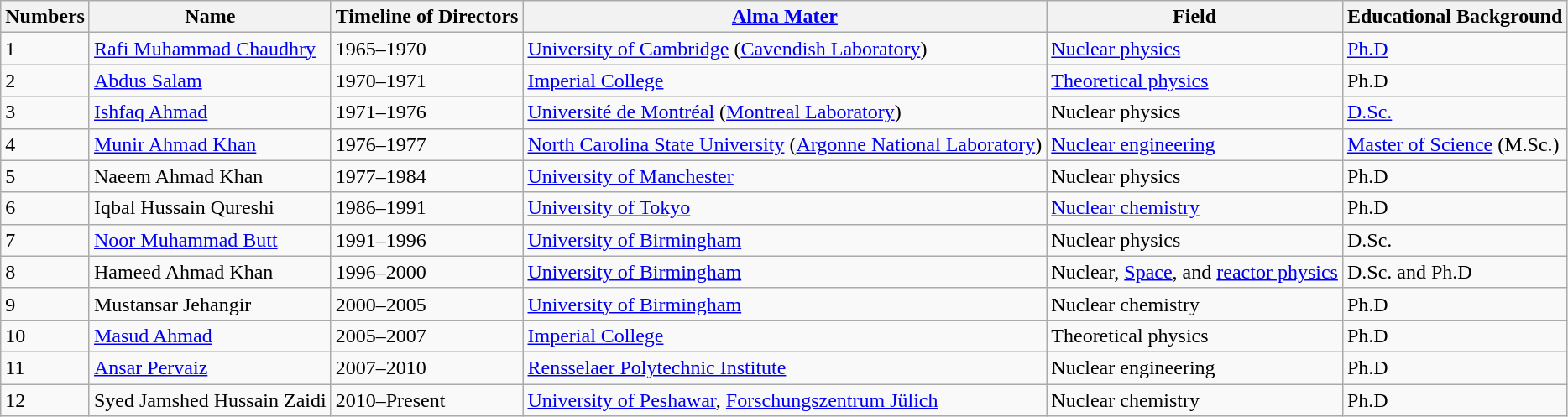<table class="wikitable">
<tr>
<th>Numbers</th>
<th>Name</th>
<th>Timeline of Directors</th>
<th><a href='#'>Alma Mater</a></th>
<th>Field</th>
<th>Educational Background</th>
</tr>
<tr>
<td>1</td>
<td><a href='#'>Rafi Muhammad Chaudhry</a></td>
<td>1965–1970</td>
<td><a href='#'>University of Cambridge</a> (<a href='#'>Cavendish Laboratory</a>)</td>
<td><a href='#'>Nuclear physics</a></td>
<td><a href='#'>Ph.D</a></td>
</tr>
<tr>
<td>2</td>
<td><a href='#'>Abdus Salam</a></td>
<td>1970–1971</td>
<td><a href='#'>Imperial College</a></td>
<td><a href='#'>Theoretical physics</a></td>
<td>Ph.D</td>
</tr>
<tr>
<td>3</td>
<td><a href='#'>Ishfaq Ahmad</a></td>
<td>1971–1976</td>
<td><a href='#'>Université de Montréal</a> (<a href='#'>Montreal Laboratory</a>)</td>
<td>Nuclear physics</td>
<td><a href='#'>D.Sc.</a></td>
</tr>
<tr>
<td>4</td>
<td><a href='#'>Munir Ahmad Khan</a></td>
<td>1976–1977</td>
<td><a href='#'>North Carolina State University</a> (<a href='#'>Argonne National Laboratory</a>)</td>
<td><a href='#'>Nuclear engineering</a></td>
<td><a href='#'>Master of Science</a> (M.Sc.)</td>
</tr>
<tr>
<td>5</td>
<td>Naeem Ahmad Khan</td>
<td>1977–1984</td>
<td><a href='#'>University of Manchester</a></td>
<td>Nuclear physics</td>
<td>Ph.D</td>
</tr>
<tr>
<td>6</td>
<td>Iqbal Hussain Qureshi</td>
<td>1986–1991</td>
<td><a href='#'>University of Tokyo</a></td>
<td><a href='#'>Nuclear chemistry</a></td>
<td>Ph.D</td>
</tr>
<tr>
<td>7</td>
<td><a href='#'>Noor Muhammad Butt</a></td>
<td>1991–1996</td>
<td><a href='#'>University of Birmingham</a></td>
<td>Nuclear physics</td>
<td>D.Sc.</td>
</tr>
<tr>
<td>8</td>
<td>Hameed Ahmad Khan</td>
<td>1996–2000</td>
<td><a href='#'>University of Birmingham</a></td>
<td>Nuclear, <a href='#'>Space</a>, and <a href='#'>reactor physics</a></td>
<td>D.Sc. and Ph.D</td>
</tr>
<tr>
<td>9</td>
<td>Mustansar Jehangir</td>
<td>2000–2005</td>
<td><a href='#'>University of Birmingham</a></td>
<td>Nuclear chemistry</td>
<td>Ph.D</td>
</tr>
<tr>
<td>10</td>
<td><a href='#'>Masud Ahmad</a></td>
<td>2005–2007</td>
<td><a href='#'>Imperial College</a></td>
<td>Theoretical physics</td>
<td>Ph.D</td>
</tr>
<tr>
<td>11</td>
<td><a href='#'>Ansar Pervaiz</a></td>
<td>2007–2010</td>
<td><a href='#'>Rensselaer Polytechnic Institute</a></td>
<td>Nuclear engineering</td>
<td>Ph.D</td>
</tr>
<tr>
<td>12</td>
<td>Syed Jamshed Hussain Zaidi</td>
<td>2010–Present</td>
<td><a href='#'>University of Peshawar</a>, <a href='#'>Forschungszentrum Jülich</a></td>
<td>Nuclear chemistry</td>
<td>Ph.D</td>
</tr>
</table>
